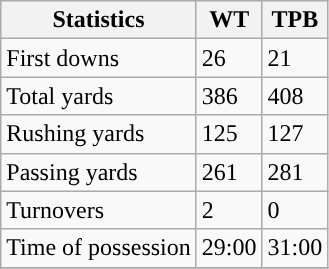<table class="wikitable" style="float: left;">
<tr>
<th>Statistics</th>
<th>WT</th>
<th>TPB</th>
</tr>
<tr>
<td>First downs</td>
<td>26</td>
<td>21</td>
</tr>
<tr>
<td>Total yards</td>
<td>386</td>
<td>408</td>
</tr>
<tr>
<td>Rushing yards</td>
<td>125</td>
<td>127</td>
</tr>
<tr>
<td>Passing yards</td>
<td>261</td>
<td>281</td>
</tr>
<tr>
<td>Turnovers</td>
<td>2</td>
<td>0</td>
</tr>
<tr>
<td>Time of possession</td>
<td>29:00</td>
<td>31:00</td>
</tr>
<tr>
</tr>
</table>
